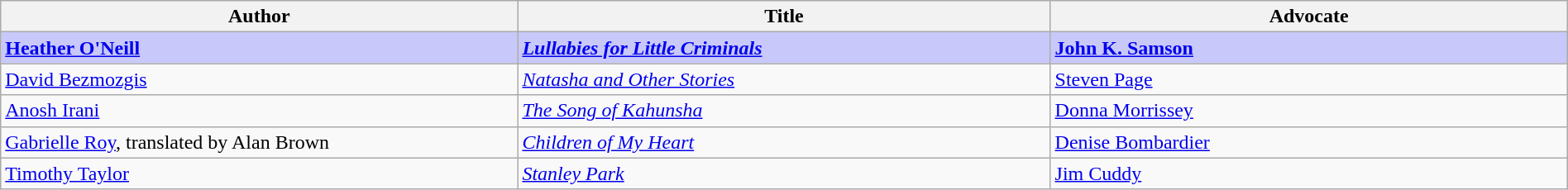<table class="wikitable" style="width:100%;">
<tr>
<th width=33%>Author</th>
<th width=34%>Title</th>
<th width=34%>Advocate</th>
</tr>
<tr>
<td style="background:#C8C8FA"><strong><a href='#'>Heather O'Neill</a></strong></td>
<td style="background:#C8C8FA"><strong><em><a href='#'>Lullabies for Little Criminals</a></em></strong></td>
<td style="background:#C8C8FA"><strong><a href='#'>John K. Samson</a></strong></td>
</tr>
<tr>
<td><a href='#'>David Bezmozgis</a></td>
<td><em><a href='#'>Natasha and Other Stories</a></em></td>
<td><a href='#'>Steven Page</a></td>
</tr>
<tr>
<td><a href='#'>Anosh Irani</a></td>
<td><em><a href='#'>The Song of Kahunsha</a></em></td>
<td><a href='#'>Donna Morrissey</a></td>
</tr>
<tr>
<td><a href='#'>Gabrielle Roy</a>, translated by Alan Brown</td>
<td><em><a href='#'>Children of My Heart</a></em></td>
<td><a href='#'>Denise Bombardier</a></td>
</tr>
<tr>
<td><a href='#'>Timothy Taylor</a></td>
<td><em><a href='#'>Stanley Park</a></em></td>
<td><a href='#'>Jim Cuddy</a></td>
</tr>
</table>
